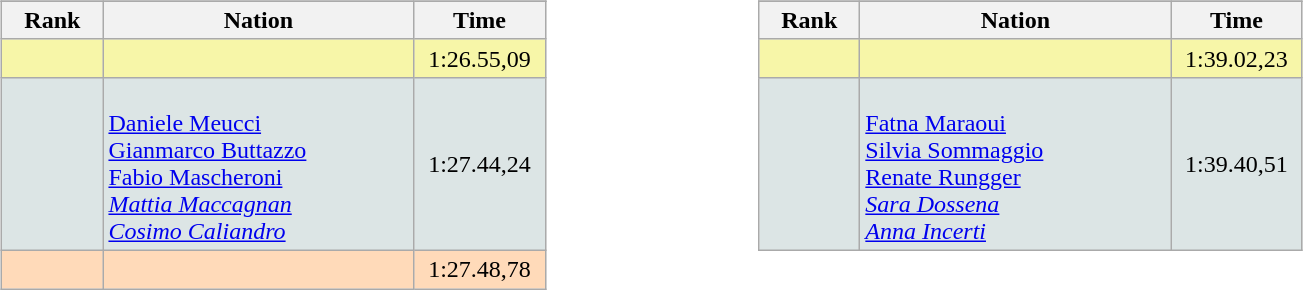<table width="80%" align=center style="font-size:100%">
<tr>
<td valign=top width="50%"><br><table class="wikitable" style="text-align:center">
<tr>
</tr>
<tr>
<th width=60>Rank</th>
<th width=200>Nation</th>
<th width=80>Time</th>
</tr>
<tr bgcolor=f7f6a8>
<td></td>
<td align="left"></td>
<td>1:26.55,09</td>
</tr>
<tr bgcolor=dce5e5>
<td></td>
<td align="left"><br><a href='#'>Daniele Meucci</a><br><a href='#'>Gianmarco Buttazzo</a><br><a href='#'>Fabio Mascheroni</a><br><em><a href='#'>Mattia Maccagnan</a></em><br><em><a href='#'>Cosimo Caliandro</a></em></td>
<td>1:27.44,24</td>
</tr>
<tr bgcolor=ffdab9>
<td></td>
<td align="left"></td>
<td>1:27.48,78</td>
</tr>
</table>
</td>
<td valign=top width="50%"><br><table class="wikitable" style="text-align:center">
<tr>
</tr>
<tr>
<th width=60>Rank</th>
<th width=200>Nation</th>
<th width=80>Time</th>
</tr>
<tr bgcolor=f7f6a8>
<td></td>
<td align="left"></td>
<td>1:39.02,23</td>
</tr>
<tr bgcolor=dce5e5>
<td></td>
<td align="left"><br><a href='#'>Fatna Maraoui</a><br><a href='#'>Silvia Sommaggio</a><br><a href='#'>Renate Rungger</a><br><em><a href='#'>Sara Dossena</a></em><br><em><a href='#'>Anna Incerti</a></em></td>
<td>1:39.40,51</td>
</tr>
</table>
</td>
</tr>
</table>
